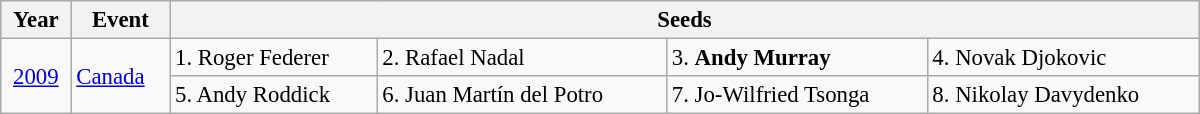<table class="wikitable nowrap" style="font-size: 95%; width: 800px">
<tr>
<th scope="col">Year</th>
<th scope="col">Event</th>
<th scope="col" colspan=4>Seeds</th>
</tr>
<tr>
<td rowspan="2" style="text-align:center"><a href='#'>2009</a></td>
<td rowspan="2"><a href='#'>Canada</a></td>
<td>1.  Roger Federer</td>
<td>2.  Rafael Nadal</td>
<td>3.  <strong>Andy Murray</strong></td>
<td>4.  Novak Djokovic</td>
</tr>
<tr>
<td>5.  Andy Roddick</td>
<td>6.  Juan Martín del Potro</td>
<td>7.  Jo-Wilfried Tsonga</td>
<td>8.  Nikolay Davydenko</td>
</tr>
</table>
